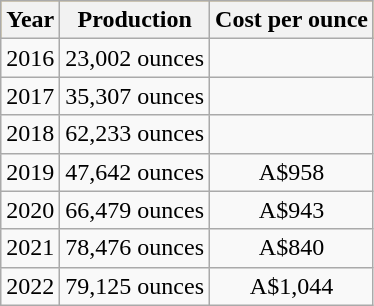<table class="wikitable">
<tr style="text-align:center; background:#daa520;">
<th>Year</th>
<th>Production</th>
<th>Cost per ounce</th>
</tr>
<tr style="text-align:center;">
<td>2016</td>
<td>23,002 ounces</td>
<td></td>
</tr>
<tr style="text-align:center;">
<td>2017</td>
<td>35,307 ounces</td>
<td></td>
</tr>
<tr style="text-align:center;">
<td>2018</td>
<td>62,233 ounces</td>
<td></td>
</tr>
<tr style="text-align:center;">
<td>2019</td>
<td>47,642 ounces</td>
<td>A$958</td>
</tr>
<tr style="text-align:center;">
<td>2020</td>
<td>66,479 ounces</td>
<td>A$943</td>
</tr>
<tr style="text-align:center;">
<td>2021</td>
<td>78,476 ounces</td>
<td>A$840</td>
</tr>
<tr style="text-align:center;">
<td>2022</td>
<td>79,125 ounces</td>
<td>A$1,044</td>
</tr>
</table>
